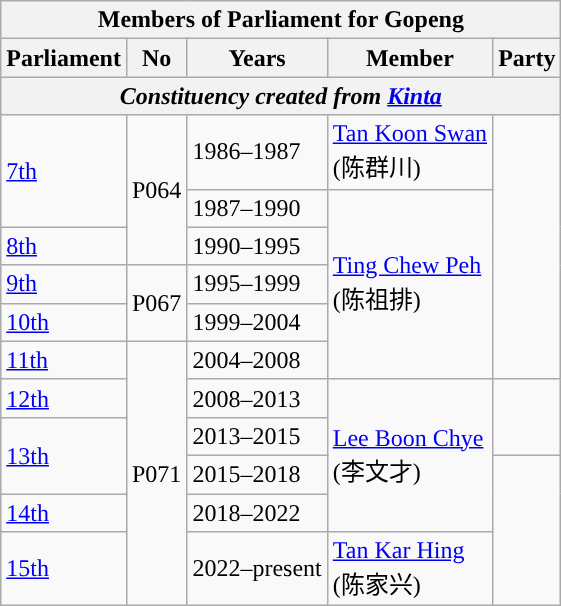<table class=wikitable>
<tr>
<th colspan="5">Members of Parliament for Gopeng</th>
</tr>
<tr>
<th>Parliament</th>
<th>No</th>
<th>Years</th>
<th>Member</th>
<th>Party</th>
</tr>
<tr>
<th colspan="5" align="center"><em>Constituency created from <a href='#'>Kinta</a></em></th>
</tr>
<tr>
<td rowspan=2><a href='#'>7th</a></td>
<td rowspan="3">P064</td>
<td>1986–1987</td>
<td><a href='#'>Tan Koon Swan</a> <br> (陈群川)</td>
<td rowspan="6"></td>
</tr>
<tr>
<td>1987–1990</td>
<td rowspan=5><a href='#'>Ting Chew Peh</a> <br> (陈祖排)</td>
</tr>
<tr>
<td><a href='#'>8th</a></td>
<td>1990–1995</td>
</tr>
<tr>
<td><a href='#'>9th</a></td>
<td rowspan="2">P067</td>
<td>1995–1999</td>
</tr>
<tr>
<td><a href='#'>10th</a></td>
<td>1999–2004</td>
</tr>
<tr>
<td><a href='#'>11th</a></td>
<td rowspan=6>P071</td>
<td>2004–2008</td>
</tr>
<tr>
<td><a href='#'>12th</a></td>
<td>2008–2013</td>
<td rowspan=4><a href='#'>Lee Boon Chye</a> <br> (李文才)</td>
<td rowspan="2"></td>
</tr>
<tr>
<td rowspan=2><a href='#'>13th</a></td>
<td>2013–2015</td>
</tr>
<tr>
<td>2015–2018</td>
<td rowspan=3></td>
</tr>
<tr>
<td><a href='#'>14th</a></td>
<td>2018–2022</td>
</tr>
<tr>
<td><a href='#'>15th</a></td>
<td>2022–present</td>
<td><a href='#'>Tan Kar Hing</a> <br> (陈家兴)</td>
</tr>
</table>
